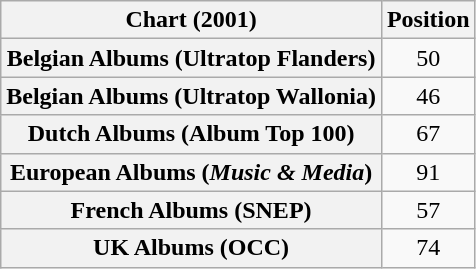<table class="wikitable sortable plainrowheaders" style="text-align:center;">
<tr>
<th scope="col">Chart (2001)</th>
<th scope="col">Position</th>
</tr>
<tr>
<th scope="row">Belgian Albums (Ultratop Flanders)</th>
<td>50</td>
</tr>
<tr>
<th scope="row">Belgian Albums (Ultratop Wallonia)</th>
<td>46</td>
</tr>
<tr>
<th scope="row">Dutch Albums (Album Top 100)</th>
<td>67</td>
</tr>
<tr>
<th scope="row">European Albums (<em>Music & Media</em>)</th>
<td>91</td>
</tr>
<tr>
<th scope="row">French Albums (SNEP)</th>
<td>57</td>
</tr>
<tr>
<th scope="row">UK Albums (OCC)</th>
<td>74</td>
</tr>
</table>
